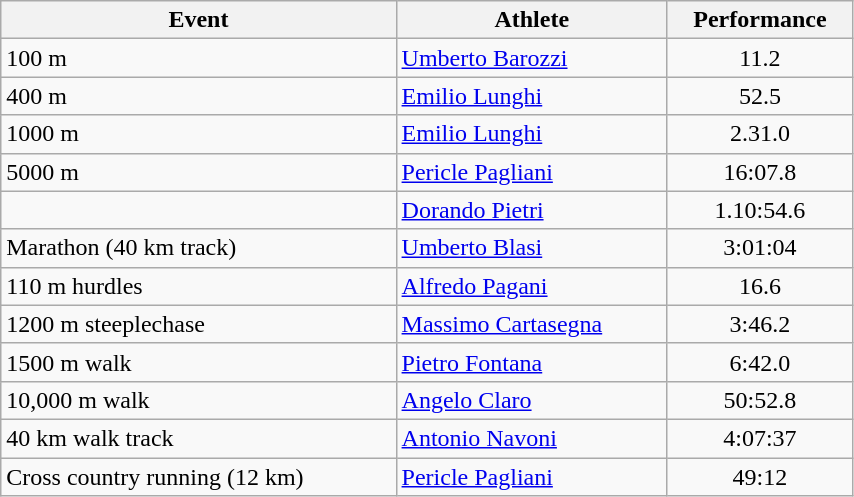<table class="wikitable" width=45% style="font-size:100%; text-align:center;">
<tr align=center>
<th>Event</th>
<th>Athlete</th>
<th>Performance</th>
</tr>
<tr>
<td align=left>100 m</td>
<td align=left><a href='#'>Umberto Barozzi</a></td>
<td>11.2</td>
</tr>
<tr>
<td align=left>400 m</td>
<td align=left><a href='#'>Emilio Lunghi</a></td>
<td>52.5</td>
</tr>
<tr>
<td align=left>1000 m</td>
<td align=left><a href='#'>Emilio Lunghi</a></td>
<td>2.31.0</td>
</tr>
<tr>
<td align=left>5000 m</td>
<td align=left><a href='#'>Pericle Pagliani</a></td>
<td>16:07.8</td>
</tr>
<tr>
<td align=left></td>
<td align=left><a href='#'>Dorando Pietri</a></td>
<td>1.10:54.6</td>
</tr>
<tr>
<td align=left>Marathon (40 km track)</td>
<td align=left><a href='#'>Umberto Blasi</a></td>
<td>3:01:04</td>
</tr>
<tr>
<td align=left>110 m hurdles</td>
<td align=left><a href='#'>Alfredo Pagani</a></td>
<td>16.6</td>
</tr>
<tr>
<td align=left>1200 m steeplechase</td>
<td align=left><a href='#'>Massimo Cartasegna</a></td>
<td>3:46.2</td>
</tr>
<tr>
<td align=left>1500 m walk</td>
<td align=left><a href='#'>Pietro Fontana</a></td>
<td>6:42.0</td>
</tr>
<tr>
<td align=left>10,000 m walk</td>
<td align=left><a href='#'>Angelo Claro</a></td>
<td>50:52.8</td>
</tr>
<tr>
<td align=left>40 km walk track</td>
<td align=left><a href='#'>Antonio Navoni</a></td>
<td>4:07:37</td>
</tr>
<tr>
<td align=left>Cross country running (12 km)</td>
<td align=left><a href='#'>Pericle Pagliani</a></td>
<td>49:12</td>
</tr>
</table>
